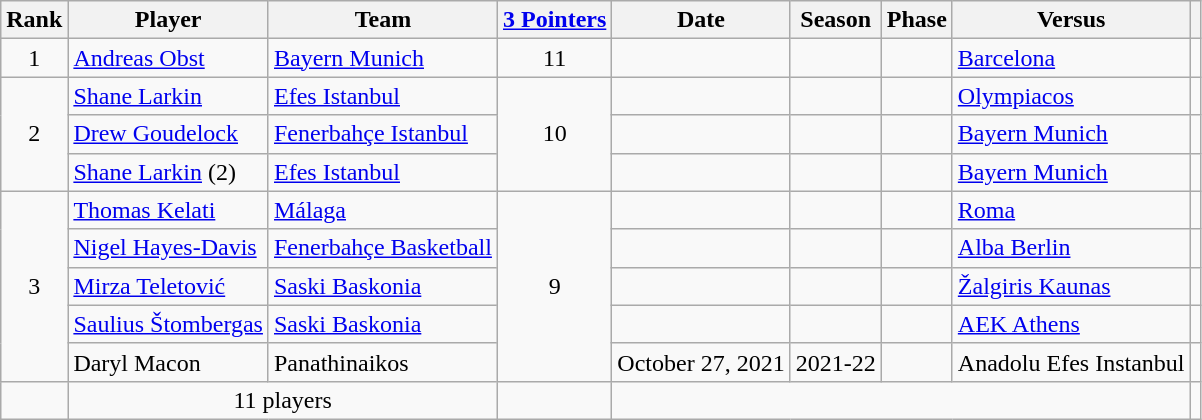<table class="wikitable sortable">
<tr>
<th>Rank</th>
<th>Player</th>
<th>Team</th>
<th><a href='#'>3 Pointers</a></th>
<th>Date</th>
<th>Season</th>
<th>Phase</th>
<th>Versus</th>
<th></th>
</tr>
<tr>
<td rowspan=1 style="text-align:center;">1</td>
<td> <a href='#'>Andreas Obst</a></td>
<td> <a href='#'>Bayern Munich</a></td>
<td rowspan=1 style="text-align:center;">11</td>
<td></td>
<td></td>
<td></td>
<td> <a href='#'>Barcelona</a></td>
<td></td>
</tr>
<tr>
<td rowspan=3 style="text-align:center;">2</td>
<td> <a href='#'>Shane Larkin</a></td>
<td> <a href='#'>Efes Istanbul</a></td>
<td rowspan=3 style="text-align:center;">10</td>
<td></td>
<td></td>
<td></td>
<td> <a href='#'>Olympiacos</a></td>
<td></td>
</tr>
<tr>
<td> <a href='#'>Drew Goudelock</a></td>
<td> <a href='#'>Fenerbahçe Istanbul</a></td>
<td></td>
<td></td>
<td></td>
<td> <a href='#'>Bayern Munich</a></td>
<td></td>
</tr>
<tr>
<td> <a href='#'>Shane Larkin</a> (2)</td>
<td> <a href='#'>Efes Istanbul</a></td>
<td></td>
<td></td>
<td></td>
<td> <a href='#'>Bayern Munich</a></td>
<td></td>
</tr>
<tr>
<td rowspan="5" style="text-align:center;">3</td>
<td> <a href='#'>Thomas Kelati</a></td>
<td> <a href='#'>Málaga</a></td>
<td rowspan="5" style="text-align:center;">9</td>
<td></td>
<td></td>
<td></td>
<td> <a href='#'>Roma</a></td>
<td></td>
</tr>
<tr>
<td> <a href='#'>Nigel Hayes-Davis</a></td>
<td> <a href='#'>Fenerbahçe Basketball</a></td>
<td></td>
<td></td>
<td></td>
<td> <a href='#'>Alba Berlin</a></td>
<td></td>
</tr>
<tr>
<td> <a href='#'>Mirza Teletović</a></td>
<td> <a href='#'>Saski Baskonia</a></td>
<td></td>
<td></td>
<td></td>
<td> <a href='#'>Žalgiris Kaunas</a></td>
<td></td>
</tr>
<tr>
<td> <a href='#'>Saulius Štombergas</a></td>
<td> <a href='#'>Saski Baskonia</a></td>
<td></td>
<td></td>
<td></td>
<td> <a href='#'>AEK Athens</a></td>
<td></td>
</tr>
<tr>
<td> Daryl Macon</td>
<td>Panathinaikos</td>
<td>October 27, 2021</td>
<td>2021-22</td>
<td></td>
<td>Anadolu Efes Instanbul</td>
<td></td>
</tr>
<tr>
<td></td>
<td colspan=2 style="text-align:center;">11 players</td>
<td></td>
<td colspan=4></td>
<td></td>
</tr>
</table>
